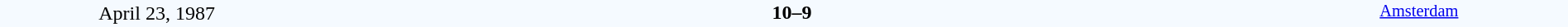<table style="width: 100%; background:#F5FAFF;" cellspacing="0">
<tr>
<td align=center rowspan=3 width=20%>April 23, 1987<br></td>
</tr>
<tr>
<td width=24% align=right></td>
<td align=center width=13%><strong>10–9</strong></td>
<td width=24%></td>
<td style=font-size:85% rowspan=3 valign=top align=center><a href='#'>Amsterdam</a></td>
</tr>
<tr style=font-size:85%>
<td align=right></td>
<td align=center></td>
<td></td>
</tr>
</table>
